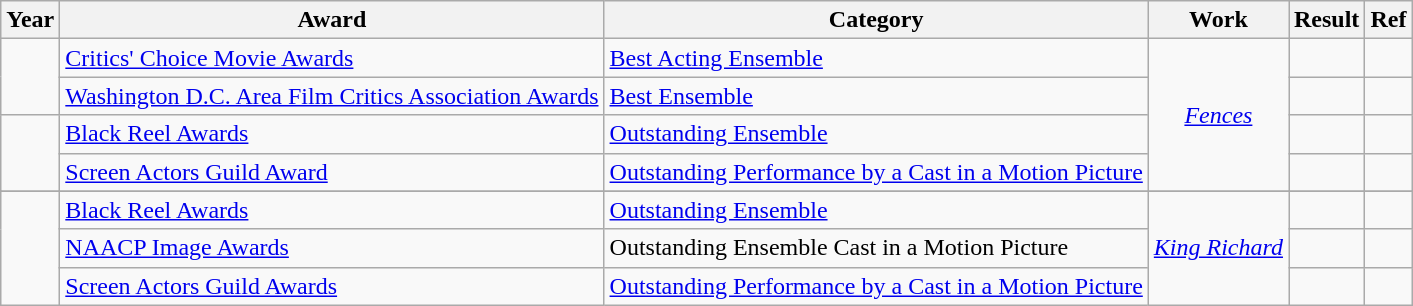<table class="wikitable sortable">
<tr>
<th>Year</th>
<th>Award</th>
<th>Category</th>
<th>Work</th>
<th>Result</th>
<th>Ref</th>
</tr>
<tr>
<td rowspan="2"></td>
<td><a href='#'>Critics' Choice Movie Awards</a></td>
<td><a href='#'>Best Acting Ensemble</a></td>
<td rowspan="4" style="text-align:center;"><em><a href='#'>Fences</a></em></td>
<td></td>
<td style="text-align: center;"></td>
</tr>
<tr>
<td><a href='#'>Washington D.C. Area Film Critics Association Awards</a></td>
<td><a href='#'>Best Ensemble</a></td>
<td></td>
<td></td>
</tr>
<tr>
<td rowspan="2"></td>
<td><a href='#'>Black Reel Awards</a></td>
<td><a href='#'>Outstanding Ensemble</a></td>
<td></td>
<td></td>
</tr>
<tr>
<td><a href='#'>Screen Actors Guild Award</a></td>
<td><a href='#'>Outstanding Performance by a Cast in a Motion Picture</a></td>
<td></td>
<td style="text-align: center;"></td>
</tr>
<tr>
</tr>
<tr>
<td rowspan="3"></td>
<td><a href='#'>Black Reel Awards</a></td>
<td><a href='#'>Outstanding Ensemble</a></td>
<td rowspan="3" style="text-align:center;"><em><a href='#'>King Richard</a></em></td>
<td></td>
<td style="text-align:center;"></td>
</tr>
<tr>
<td><a href='#'>NAACP Image Awards</a></td>
<td>Outstanding Ensemble Cast in a Motion Picture</td>
<td></td>
<td style="text-align: center;"></td>
</tr>
<tr>
<td><a href='#'>Screen Actors Guild Awards</a></td>
<td><a href='#'>Outstanding Performance by a Cast in a Motion Picture</a></td>
<td></td>
<td style="text-align: center;"></td>
</tr>
</table>
